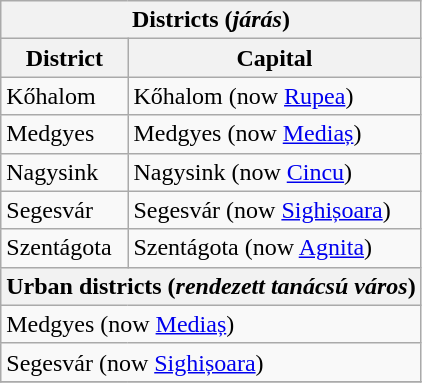<table class="wikitable">
<tr>
<th colspan=2>Districts (<em>járás</em>)</th>
</tr>
<tr>
<th>District</th>
<th>Capital</th>
</tr>
<tr>
<td> Kőhalom</td>
<td>Kőhalom (now <a href='#'>Rupea</a>)</td>
</tr>
<tr>
<td> Medgyes</td>
<td>Medgyes (now <a href='#'>Mediaș</a>)</td>
</tr>
<tr>
<td> Nagysink</td>
<td>Nagysink (now <a href='#'>Cincu</a>)</td>
</tr>
<tr>
<td> Segesvár</td>
<td>Segesvár (now <a href='#'>Sighișoara</a>)</td>
</tr>
<tr>
<td> Szentágota</td>
<td>Szentágota (now <a href='#'>Agnita</a>)</td>
</tr>
<tr>
<th colspan=2>Urban districts (<em>rendezett tanácsú város</em>)</th>
</tr>
<tr>
<td colspan=2>Medgyes (now <a href='#'>Mediaș</a>)</td>
</tr>
<tr>
<td colspan=2>Segesvár (now <a href='#'>Sighișoara</a>)</td>
</tr>
<tr>
</tr>
</table>
